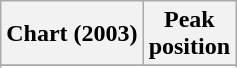<table class="wikitable sortable plainrowheaders" style="text-align:center">
<tr>
<th scope="col">Chart (2003)</th>
<th scope="col">Peak<br>position</th>
</tr>
<tr>
</tr>
<tr>
</tr>
<tr>
</tr>
<tr>
</tr>
<tr>
</tr>
<tr>
</tr>
<tr>
</tr>
<tr>
</tr>
</table>
